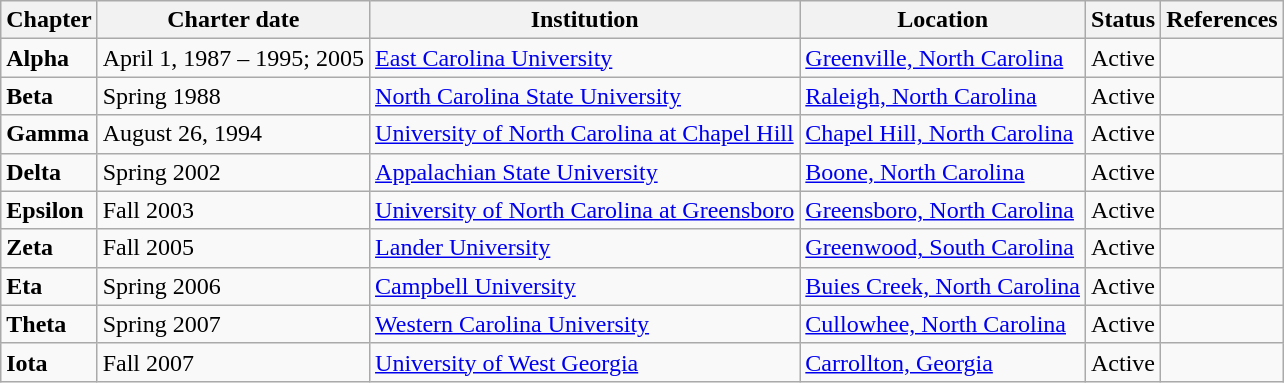<table class="wikitable sortable">
<tr>
<th>Chapter</th>
<th>Charter date</th>
<th>Institution</th>
<th>Location</th>
<th>Status</th>
<th>References</th>
</tr>
<tr>
<td><strong>Alpha</strong></td>
<td>April 1, 1987 – 1995; 2005</td>
<td><a href='#'>East Carolina University</a></td>
<td><a href='#'>Greenville, North Carolina</a></td>
<td>Active</td>
<td></td>
</tr>
<tr>
<td><strong>Beta</strong></td>
<td>Spring 1988</td>
<td><a href='#'>North Carolina State University</a></td>
<td><a href='#'>Raleigh, North Carolina</a></td>
<td>Active</td>
<td></td>
</tr>
<tr>
<td><strong>Gamma</strong></td>
<td>August 26, 1994</td>
<td><a href='#'>University of North Carolina at Chapel Hill</a></td>
<td><a href='#'>Chapel Hill, North Carolina</a></td>
<td>Active</td>
<td></td>
</tr>
<tr>
<td><strong>Delta</strong></td>
<td>Spring 2002</td>
<td><a href='#'>Appalachian State University</a></td>
<td><a href='#'>Boone, North Carolina</a></td>
<td>Active</td>
<td></td>
</tr>
<tr>
<td><strong>Epsilon</strong></td>
<td>Fall 2003</td>
<td><a href='#'>University of North Carolina at Greensboro</a></td>
<td><a href='#'>Greensboro, North Carolina</a></td>
<td>Active</td>
<td></td>
</tr>
<tr>
<td><strong>Zeta</strong></td>
<td>Fall 2005</td>
<td><a href='#'>Lander University</a></td>
<td><a href='#'>Greenwood, South Carolina</a></td>
<td>Active</td>
<td></td>
</tr>
<tr>
<td><strong>Eta</strong></td>
<td>Spring 2006</td>
<td><a href='#'>Campbell University</a></td>
<td><a href='#'>Buies Creek, North Carolina</a></td>
<td>Active</td>
<td></td>
</tr>
<tr>
<td><strong>Theta</strong></td>
<td>Spring 2007</td>
<td><a href='#'>Western Carolina University</a></td>
<td><a href='#'>Cullowhee, North Carolina</a></td>
<td>Active</td>
<td></td>
</tr>
<tr>
<td><strong>Iota</strong></td>
<td>Fall 2007</td>
<td><a href='#'>University of West Georgia</a></td>
<td><a href='#'>Carrollton, Georgia</a></td>
<td>Active</td>
<td></td>
</tr>
</table>
